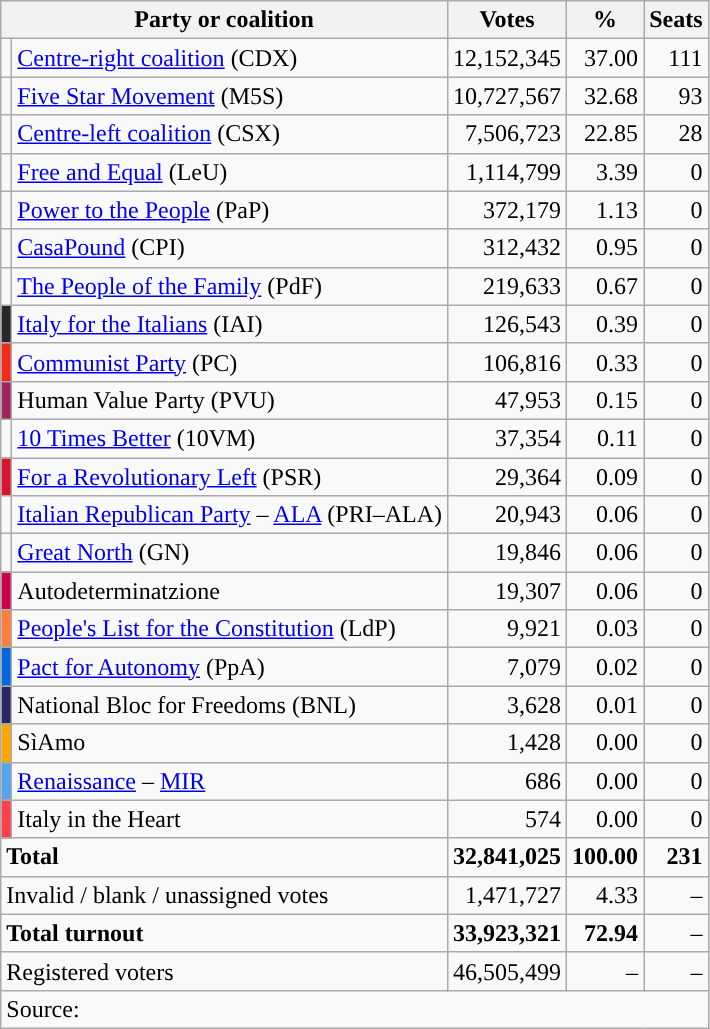<table class="wikitable" style="text-align:right">
<tr>
<th colspan=2>Party or coalition</th>
<th>Votes</th>
<th>%</th>
<th>Seats</th>
</tr>
<tr>
<td></td>
<td style="text-align:left;"><a href='#'>Centre-right coalition</a> (CDX)</td>
<td style="text-align:right;">12,152,345</td>
<td style="text-align:right;">37.00</td>
<td style="text-align:right;">111</td>
</tr>
<tr>
<td></td>
<td style="text-align:left;"><a href='#'>Five Star Movement</a> (M5S)</td>
<td style="text-align:right;">10,727,567</td>
<td style="text-align:right;">32.68</td>
<td style="text-align:right;">93</td>
</tr>
<tr>
<td></td>
<td style="text-align:left;"><a href='#'>Centre-left coalition</a> (CSX)</td>
<td style="text-align:right;">7,506,723</td>
<td style="text-align:right;">22.85</td>
<td style="text-align:right;">28</td>
</tr>
<tr>
<td></td>
<td style="text-align:left;"><a href='#'>Free and Equal</a> (LeU)</td>
<td style="text-align:right;">1,114,799</td>
<td style="text-align:right;">3.39</td>
<td style="text-align:right;">0</td>
</tr>
<tr>
<td></td>
<td style="text-align:left;"><a href='#'>Power to the People</a> (PaP)</td>
<td style="text-align:right;">372,179</td>
<td style="text-align:right;">1.13</td>
<td style="text-align:right;">0</td>
</tr>
<tr>
<td></td>
<td style="text-align:left;"><a href='#'>CasaPound</a> (CPI)</td>
<td style="text-align:right;">312,432</td>
<td style="text-align:right;">0.95</td>
<td style="text-align:right;">0</td>
</tr>
<tr>
<td style="background:"></td>
<td style="text-align:left;"><a href='#'>The People of the Family</a> (PdF)</td>
<td style="text-align:right;">219,633</td>
<td style="text-align:right;">0.67</td>
<td style="text-align:right;">0</td>
</tr>
<tr>
<td style="background:#282828;"></td>
<td style="text-align:left;"><a href='#'>Italy for the Italians</a> (IAI)</td>
<td style="text-align:right;">126,543</td>
<td style="text-align:right;">0.39</td>
<td style="text-align:right;">0</td>
</tr>
<tr>
<td style="background:#f62817;"></td>
<td style="text-align:left;"><a href='#'>Communist Party</a> (PC)</td>
<td style="text-align:right;">106,816</td>
<td style="text-align:right;">0.33</td>
<td style="text-align:right;">0</td>
</tr>
<tr>
<td style="background:#9F235F;"></td>
<td style="text-align:left;">Human Value Party (PVU)</td>
<td style="text-align:right;">47,953</td>
<td style="text-align:right;">0.15</td>
<td style="text-align:right;">0</td>
</tr>
<tr>
<td></td>
<td style="text-align:left;"><a href='#'>10 Times Better</a> (10VM)</td>
<td style="text-align:right;">37,354</td>
<td style="text-align:right;">0.11</td>
<td style="text-align:right;">0</td>
</tr>
<tr>
<td style="background:#dc142f;"></td>
<td style="text-align:left;"><a href='#'>For a Revolutionary Left</a> (PSR)</td>
<td style="text-align:right;">29,364</td>
<td style="text-align:right;">0.09</td>
<td style="text-align:right;">0</td>
</tr>
<tr>
<td></td>
<td style="text-align:left;"><a href='#'>Italian Republican Party</a> – <a href='#'>ALA</a> (PRI–ALA)</td>
<td style="text-align:right;">20,943</td>
<td style="text-align:right;">0.06</td>
<td style="text-align:right;">0</td>
</tr>
<tr>
<td style="background:"></td>
<td style="text-align:left;"><a href='#'>Great North</a> (GN)</td>
<td style="text-align:right;">19,846</td>
<td style="text-align:right;">0.06</td>
<td style="text-align:right;">0</td>
</tr>
<tr>
<td style="background:#D0004D;"></td>
<td style="text-align:left;">Autodeterminatzione</td>
<td style="text-align:right;">19,307</td>
<td style="text-align:right;">0.06</td>
<td style="text-align:right;">0</td>
</tr>
<tr>
<td style="background:#ff7e3b;"></td>
<td style="text-align:left;"><a href='#'>People's List for the Constitution</a> (LdP)</td>
<td style="text-align:right;">9,921</td>
<td style="text-align:right;">0.03</td>
<td style="text-align:right;">0</td>
</tr>
<tr>
<td style="background:#0067DC;"></td>
<td style="text-align:left;"><a href='#'>Pact for Autonomy</a> (PpA)</td>
<td style="text-align:right;">7,079</td>
<td style="text-align:right;">0.02</td>
<td style="text-align:right;">0</td>
</tr>
<tr>
<td style="background:#272764;"></td>
<td style="text-align:left;">National Bloc for Freedoms (BNL)</td>
<td style="text-align:right;">3,628</td>
<td style="text-align:right;">0.01</td>
<td style="text-align:right;">0</td>
</tr>
<tr>
<td style="background:orange;"></td>
<td style="text-align:left;">SìAmo</td>
<td style="text-align:right;">1,428</td>
<td style="text-align:right;">0.00</td>
<td style="text-align:right;">0</td>
</tr>
<tr>
<td style="background:#56A5EC;"></td>
<td style="text-align:left;"><a href='#'>Renaissance</a> – <a href='#'>MIR</a></td>
<td style="text-align:right;">686</td>
<td style="text-align:right;">0.00</td>
<td style="text-align:right;">0</td>
</tr>
<tr>
<td style="background:#FF3F4C;"></td>
<td style="text-align:left;">Italy in the Heart</td>
<td style="text-align:right;">574</td>
<td style="text-align:right;">0.00</td>
<td style="text-align:right;">0</td>
</tr>
<tr>
<td style="text-align:left;" colspan="2"><strong>Total</strong></td>
<td style="text-align:right;"><strong>32,841,025</strong></td>
<td style="text-align:right;"><strong>100.00</strong></td>
<td style="text-align:right;"><strong>231</strong></td>
</tr>
<tr>
<td style="text-align:left;" colspan="2">Invalid / blank / unassigned votes</td>
<td>1,471,727</td>
<td>4.33</td>
<td>–</td>
</tr>
<tr>
<td style="text-align:left;" colspan="2"><strong>Total turnout</strong></td>
<td><strong>33,923,321</strong></td>
<td><strong>72.94</strong></td>
<td>–</td>
</tr>
<tr>
<td style="text-align:left;" colspan="2">Registered voters</td>
<td>46,505,499</td>
<td>–</td>
<td>–</td>
</tr>
<tr>
<td style="text-align:left;" colspan="7">Source: </td>
</tr>
</table>
